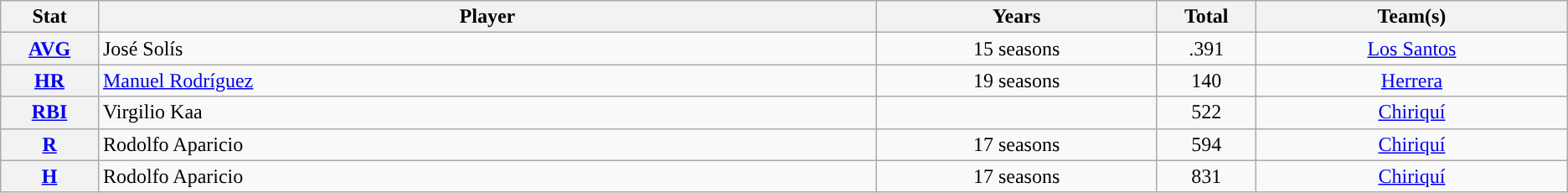<table class="wikitable" style="text-align:center;">
<tr>
<th scope="col" width="3%">Stat</th>
<th scope="col" width="25%">Player</th>
<th scope="col" width="9%">Years</th>
<th scope="col" width="3%">Total</th>
<th scope="col" width="10%">Team(s)</th>
</tr>
<tr>
<th scope="row" style="text-align:center;"><a href='#'>AVG</a></th>
<td style="text-align:left;"> José Solís</td>
<td>15 seasons</td>
<td>.391</td>
<td><a href='#'>Los Santos</a></td>
</tr>
<tr>
<th scope="row" style="text-align:center;"><a href='#'>HR</a></th>
<td style="text-align:left;"> <a href='#'>Manuel Rodríguez</a></td>
<td>19 seasons</td>
<td>140</td>
<td><a href='#'>Herrera</a></td>
</tr>
<tr>
<th scope="row" style="text-align:center;"><a href='#'>RBI</a></th>
<td style="text-align:left;"> Virgilio Kaa</td>
<td></td>
<td>522</td>
<td><a href='#'>Chiriquí</a></td>
</tr>
<tr>
<th scope="row" style="text-align:center;"><a href='#'>R</a></th>
<td style="text-align:left;"> Rodolfo Aparicio</td>
<td>17 seasons<br></td>
<td>594</td>
<td><a href='#'>Chiriquí</a></td>
</tr>
<tr>
<th scope="row" style="text-align:center;"><a href='#'>H</a></th>
<td style="text-align:left;"> Rodolfo Aparicio</td>
<td>17 seasons<br></td>
<td>831</td>
<td><a href='#'>Chiriquí</a></td>
</tr>
</table>
